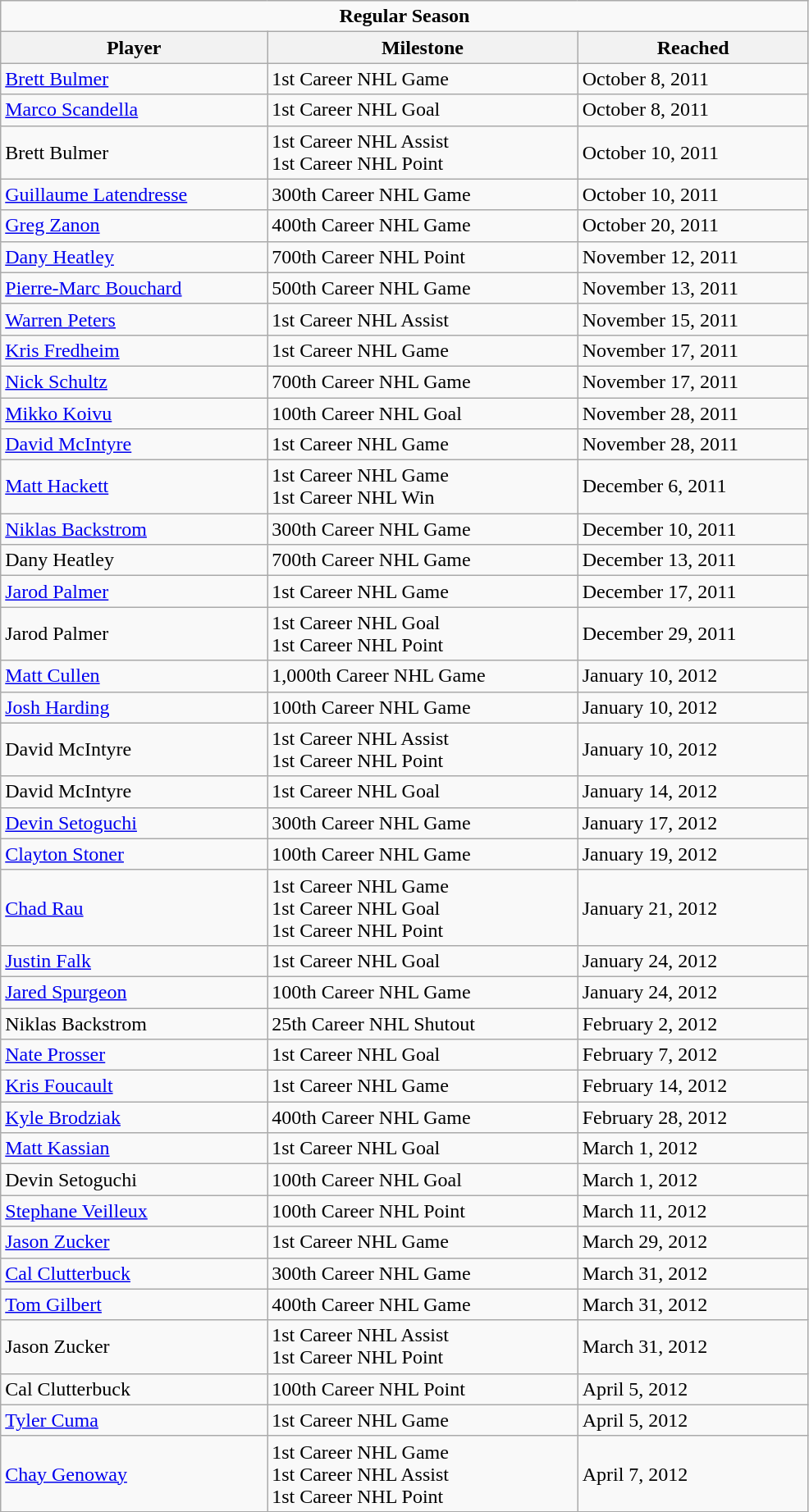<table class="wikitable" width="52%">
<tr>
<td colspan="10" align="center"><strong>Regular Season</strong></td>
</tr>
<tr>
<th>Player</th>
<th>Milestone</th>
<th>Reached</th>
</tr>
<tr>
<td><a href='#'>Brett Bulmer</a></td>
<td>1st Career NHL Game</td>
<td>October 8, 2011</td>
</tr>
<tr>
<td><a href='#'>Marco Scandella</a></td>
<td>1st Career NHL Goal</td>
<td>October 8, 2011</td>
</tr>
<tr>
<td>Brett Bulmer</td>
<td>1st Career NHL Assist<br>1st Career NHL Point</td>
<td>October 10, 2011</td>
</tr>
<tr>
<td><a href='#'>Guillaume Latendresse</a></td>
<td>300th Career NHL Game</td>
<td>October 10, 2011</td>
</tr>
<tr>
<td><a href='#'>Greg Zanon</a></td>
<td>400th Career NHL Game</td>
<td>October 20, 2011</td>
</tr>
<tr>
<td><a href='#'>Dany Heatley</a></td>
<td>700th Career NHL Point</td>
<td>November 12, 2011</td>
</tr>
<tr>
<td><a href='#'>Pierre-Marc Bouchard</a></td>
<td>500th Career NHL Game</td>
<td>November 13, 2011</td>
</tr>
<tr>
<td><a href='#'>Warren Peters</a></td>
<td>1st Career NHL Assist</td>
<td>November 15, 2011</td>
</tr>
<tr>
<td><a href='#'>Kris Fredheim</a></td>
<td>1st Career NHL Game</td>
<td>November 17, 2011</td>
</tr>
<tr>
<td><a href='#'>Nick Schultz</a></td>
<td>700th Career NHL Game</td>
<td>November 17, 2011</td>
</tr>
<tr>
<td><a href='#'>Mikko Koivu</a></td>
<td>100th Career NHL Goal</td>
<td>November 28, 2011</td>
</tr>
<tr>
<td><a href='#'>David McIntyre</a></td>
<td>1st Career NHL Game</td>
<td>November 28, 2011</td>
</tr>
<tr>
<td><a href='#'>Matt Hackett</a></td>
<td>1st Career NHL Game<br>1st Career NHL Win</td>
<td>December 6, 2011</td>
</tr>
<tr>
<td><a href='#'>Niklas Backstrom</a></td>
<td>300th Career NHL Game</td>
<td>December 10, 2011</td>
</tr>
<tr>
<td>Dany Heatley</td>
<td>700th Career NHL Game</td>
<td>December 13, 2011</td>
</tr>
<tr>
<td><a href='#'>Jarod Palmer</a></td>
<td>1st Career NHL Game</td>
<td>December 17, 2011</td>
</tr>
<tr>
<td>Jarod Palmer</td>
<td>1st Career NHL Goal<br>1st Career NHL Point</td>
<td>December 29, 2011</td>
</tr>
<tr>
<td><a href='#'>Matt Cullen</a></td>
<td>1,000th Career NHL Game</td>
<td>January 10, 2012</td>
</tr>
<tr>
<td><a href='#'>Josh Harding</a></td>
<td>100th Career NHL Game</td>
<td>January 10, 2012</td>
</tr>
<tr>
<td>David McIntyre</td>
<td>1st Career NHL Assist<br>1st Career NHL Point</td>
<td>January 10, 2012</td>
</tr>
<tr>
<td>David McIntyre</td>
<td>1st Career NHL Goal</td>
<td>January 14, 2012</td>
</tr>
<tr>
<td><a href='#'>Devin Setoguchi</a></td>
<td>300th Career NHL Game</td>
<td>January 17, 2012</td>
</tr>
<tr>
<td><a href='#'>Clayton Stoner</a></td>
<td>100th Career NHL Game</td>
<td>January 19, 2012</td>
</tr>
<tr>
<td><a href='#'>Chad Rau</a></td>
<td>1st Career NHL Game<br>1st Career NHL Goal<br>1st Career NHL Point</td>
<td>January 21, 2012</td>
</tr>
<tr>
<td><a href='#'>Justin Falk</a></td>
<td>1st Career NHL Goal</td>
<td>January 24, 2012</td>
</tr>
<tr>
<td><a href='#'>Jared Spurgeon</a></td>
<td>100th Career NHL Game</td>
<td>January 24, 2012</td>
</tr>
<tr>
<td>Niklas Backstrom</td>
<td>25th Career NHL Shutout</td>
<td>February 2, 2012</td>
</tr>
<tr>
<td><a href='#'>Nate Prosser</a></td>
<td>1st Career NHL Goal</td>
<td>February 7, 2012</td>
</tr>
<tr>
<td><a href='#'>Kris Foucault</a></td>
<td>1st Career NHL Game</td>
<td>February 14, 2012</td>
</tr>
<tr>
<td><a href='#'>Kyle Brodziak</a></td>
<td>400th Career NHL Game</td>
<td>February 28, 2012</td>
</tr>
<tr>
<td><a href='#'>Matt Kassian</a></td>
<td>1st Career NHL Goal</td>
<td>March 1, 2012</td>
</tr>
<tr>
<td>Devin Setoguchi</td>
<td>100th Career NHL Goal</td>
<td>March 1, 2012</td>
</tr>
<tr>
<td><a href='#'>Stephane Veilleux</a></td>
<td>100th Career NHL Point</td>
<td>March 11, 2012</td>
</tr>
<tr>
<td><a href='#'>Jason Zucker</a></td>
<td>1st Career NHL Game</td>
<td>March 29, 2012</td>
</tr>
<tr>
<td><a href='#'>Cal Clutterbuck</a></td>
<td>300th Career NHL Game</td>
<td>March 31, 2012</td>
</tr>
<tr>
<td><a href='#'>Tom Gilbert</a></td>
<td>400th Career NHL Game</td>
<td>March 31, 2012</td>
</tr>
<tr>
<td>Jason Zucker</td>
<td>1st Career NHL Assist<br>1st Career NHL Point</td>
<td>March 31, 2012</td>
</tr>
<tr>
<td>Cal Clutterbuck</td>
<td>100th Career NHL Point</td>
<td>April 5, 2012</td>
</tr>
<tr>
<td><a href='#'>Tyler Cuma</a></td>
<td>1st Career NHL Game</td>
<td>April 5, 2012</td>
</tr>
<tr>
<td><a href='#'>Chay Genoway</a></td>
<td>1st Career NHL Game<br>1st Career NHL Assist<br>1st Career NHL Point</td>
<td>April 7, 2012</td>
</tr>
</table>
